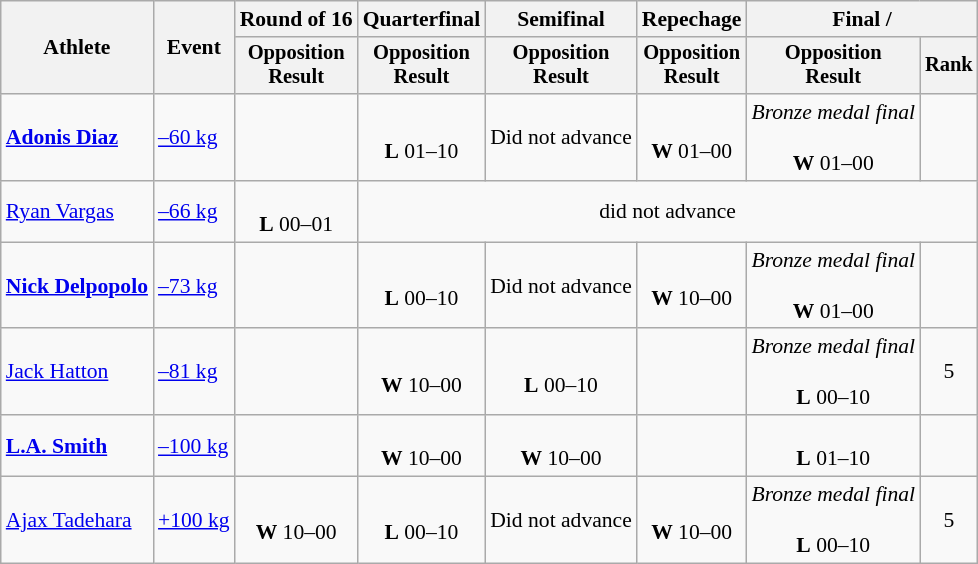<table class=wikitable style=font-size:90%;text-align:center>
<tr>
<th rowspan=2>Athlete</th>
<th rowspan=2>Event</th>
<th>Round of 16</th>
<th>Quarterfinal</th>
<th>Semifinal</th>
<th>Repechage</th>
<th colspan=2>Final / </th>
</tr>
<tr style=font-size:95%>
<th>Opposition<br>Result</th>
<th>Opposition<br>Result</th>
<th>Opposition<br>Result</th>
<th>Opposition<br>Result</th>
<th>Opposition<br>Result</th>
<th>Rank</th>
</tr>
<tr>
<td align=left><strong><a href='#'>Adonis Diaz</a></strong></td>
<td align=left><a href='#'>–60 kg</a></td>
<td></td>
<td><br><strong>L</strong> 01–10</td>
<td>Did not advance</td>
<td><br><strong>W</strong> 01–00</td>
<td><em>Bronze medal final</em><br><br><strong>W</strong> 01–00</td>
<td></td>
</tr>
<tr>
<td align=left><a href='#'>Ryan Vargas</a></td>
<td align=left><a href='#'>–66 kg</a></td>
<td><br><strong>L</strong> 00–01</td>
<td colspan=5>did not advance</td>
</tr>
<tr>
<td align=left><strong><a href='#'>Nick Delpopolo</a></strong></td>
<td align=left><a href='#'>–73 kg</a></td>
<td></td>
<td><br><strong>L</strong> 00–10</td>
<td>Did not advance</td>
<td><br><strong>W</strong> 10–00</td>
<td><em>Bronze medal final</em><br><br><strong>W</strong> 01–00</td>
<td></td>
</tr>
<tr>
<td align=left><a href='#'>Jack Hatton</a></td>
<td align=left><a href='#'>–81 kg</a></td>
<td></td>
<td><br><strong>W</strong> 10–00</td>
<td><br><strong>L</strong> 00–10</td>
<td></td>
<td><em>Bronze medal final</em><br><br><strong>L</strong> 00–10</td>
<td>5</td>
</tr>
<tr>
<td align=left><strong><a href='#'>L.A. Smith</a></strong></td>
<td align=left><a href='#'>–100 kg</a></td>
<td></td>
<td><br><strong>W</strong> 10–00</td>
<td><br><strong>W</strong> 10–00</td>
<td></td>
<td><br><strong>L</strong> 01–10</td>
<td></td>
</tr>
<tr>
<td align=left><a href='#'>Ajax Tadehara</a></td>
<td align=left><a href='#'>+100 kg</a></td>
<td><br><strong>W</strong> 10–00</td>
<td><br><strong>L</strong> 00–10</td>
<td>Did not advance</td>
<td><br><strong>W</strong> 10–00</td>
<td><em>Bronze medal final</em><br><br><strong>L</strong> 00–10</td>
<td>5</td>
</tr>
</table>
